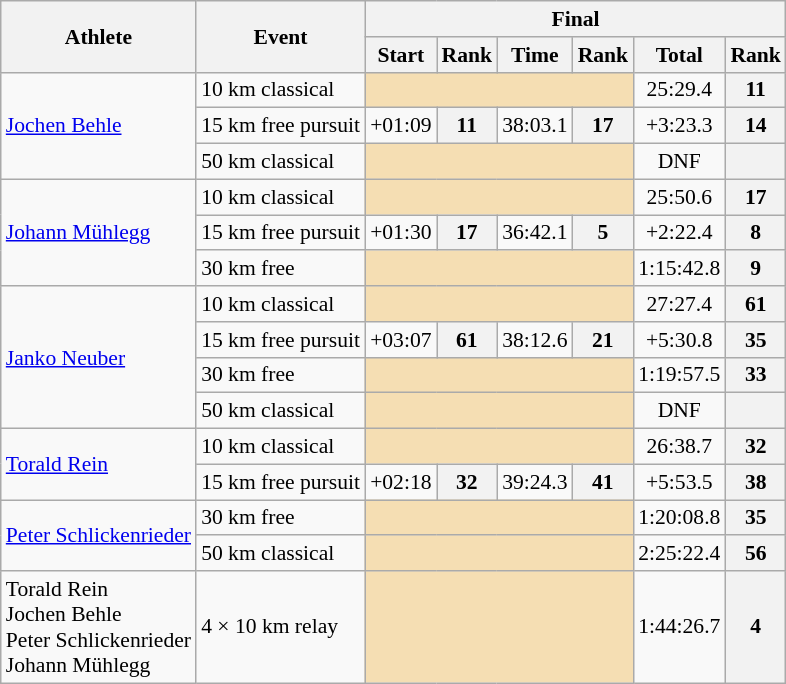<table class="wikitable" style="font-size:90%">
<tr>
<th rowspan="2">Athlete</th>
<th rowspan="2">Event</th>
<th colspan="6">Final</th>
</tr>
<tr>
<th>Start</th>
<th>Rank</th>
<th>Time</th>
<th>Rank</th>
<th>Total</th>
<th>Rank</th>
</tr>
<tr>
<td rowspan=3><a href='#'>Jochen Behle</a></td>
<td>10 km classical</td>
<td colspan=4 bgcolor="wheat"></td>
<td align="center">25:29.4</td>
<th align="center">11</th>
</tr>
<tr>
<td>15 km free pursuit</td>
<td align="center">+01:09</td>
<th align="center">11</th>
<td align="center">38:03.1</td>
<th align="center">17</th>
<td align="center">+3:23.3</td>
<th align="center">14</th>
</tr>
<tr>
<td>50 km classical</td>
<td colspan=4 bgcolor="wheat"></td>
<td align="center">DNF</td>
<th align="center"></th>
</tr>
<tr>
<td rowspan=3><a href='#'>Johann Mühlegg</a></td>
<td>10 km classical</td>
<td colspan=4 bgcolor="wheat"></td>
<td align="center">25:50.6</td>
<th align="center">17</th>
</tr>
<tr>
<td>15 km free pursuit</td>
<td align="center">+01:30</td>
<th align="center">17</th>
<td align="center">36:42.1</td>
<th align="center">5</th>
<td align="center">+2:22.4</td>
<th align="center">8</th>
</tr>
<tr>
<td>30 km free</td>
<td colspan=4 bgcolor="wheat"></td>
<td align="center">1:15:42.8</td>
<th align="center">9</th>
</tr>
<tr>
<td rowspan=4><a href='#'>Janko Neuber</a></td>
<td>10 km classical</td>
<td colspan=4 bgcolor="wheat"></td>
<td align="center">27:27.4</td>
<th align="center">61</th>
</tr>
<tr>
<td>15 km free pursuit</td>
<td align="center">+03:07</td>
<th align="center">61</th>
<td align="center">38:12.6</td>
<th align="center">21</th>
<td align="center">+5:30.8</td>
<th align="center">35</th>
</tr>
<tr>
<td>30 km free</td>
<td colspan=4 bgcolor="wheat"></td>
<td align="center">1:19:57.5</td>
<th align="center">33</th>
</tr>
<tr>
<td>50 km classical</td>
<td colspan=4 bgcolor="wheat"></td>
<td align="center">DNF</td>
<th align="center"></th>
</tr>
<tr>
<td rowspan=2><a href='#'>Torald Rein</a></td>
<td>10 km classical</td>
<td colspan=4 bgcolor="wheat"></td>
<td align="center">26:38.7</td>
<th align="center">32</th>
</tr>
<tr>
<td>15 km free pursuit</td>
<td align="center">+02:18</td>
<th align="center">32</th>
<td align="center">39:24.3</td>
<th align="center">41</th>
<td align="center">+5:53.5</td>
<th align="center">38</th>
</tr>
<tr>
<td rowspan=2><a href='#'>Peter Schlickenrieder</a></td>
<td>30 km free</td>
<td colspan=4 bgcolor="wheat"></td>
<td align="center">1:20:08.8</td>
<th align="center">35</th>
</tr>
<tr>
<td>50 km classical</td>
<td colspan=4 bgcolor="wheat"></td>
<td align="center">2:25:22.4</td>
<th align="center">56</th>
</tr>
<tr>
<td>Torald Rein<br>Jochen Behle<br>Peter Schlickenrieder<br>Johann Mühlegg</td>
<td>4 × 10 km relay</td>
<td colspan=4 bgcolor="wheat"></td>
<td align="center">1:44:26.7</td>
<th align="center">4</th>
</tr>
</table>
